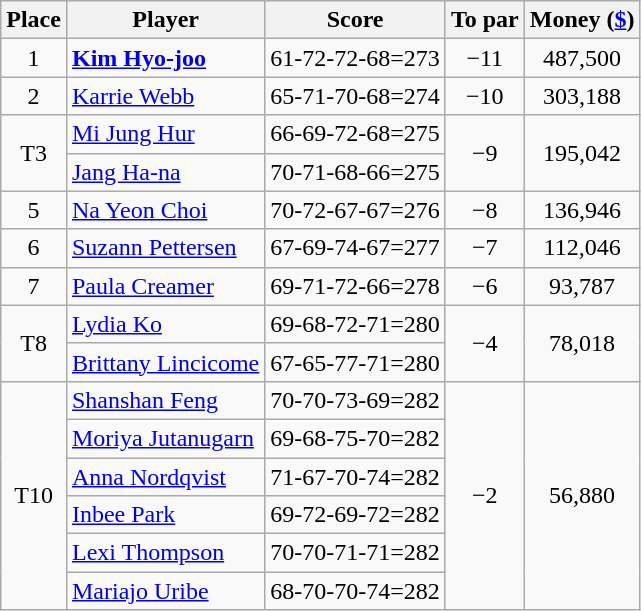<table class="wikitable">
<tr>
<th>Place</th>
<th>Player</th>
<th>Score</th>
<th>To par</th>
<th>Money (<a href='#'>$</a>)</th>
</tr>
<tr>
<td align=center>1</td>
<td> <strong><a href='#'>Kim Hyo-joo</a></strong></td>
<td>61-72-72-68=273</td>
<td align=center>−11</td>
<td align=center>487,500</td>
</tr>
<tr>
<td align=center>2</td>
<td> <a href='#'>Karrie Webb</a></td>
<td>65-71-70-68=274</td>
<td align=center>−10</td>
<td align=center>303,188</td>
</tr>
<tr>
<td rowspan=2 align=center>T3</td>
<td> <a href='#'>Mi Jung Hur</a></td>
<td>66-69-72-68=275</td>
<td rowspan=2 align=center>−9</td>
<td rowspan=2 align=center>195,042</td>
</tr>
<tr>
<td> <a href='#'>Jang Ha-na</a></td>
<td>70-71-68-66=275</td>
</tr>
<tr>
<td align=center>5</td>
<td> <a href='#'>Na Yeon Choi</a></td>
<td>70-72-67-67=276</td>
<td align=center>−8</td>
<td align=center>136,946</td>
</tr>
<tr>
<td align=center>6</td>
<td> <a href='#'>Suzann Pettersen</a></td>
<td>67-69-74-67=277</td>
<td align=center>−7</td>
<td align=center>112,046</td>
</tr>
<tr>
<td align=center>7</td>
<td> <a href='#'>Paula Creamer</a></td>
<td>69-71-72-66=278</td>
<td align=center>−6</td>
<td align=center>93,787</td>
</tr>
<tr>
<td rowspan=2 align=center>T8</td>
<td> <a href='#'>Lydia Ko</a></td>
<td>69-68-72-71=280</td>
<td rowspan=2 align=center>−4</td>
<td rowspan=2 align=center>78,018</td>
</tr>
<tr>
<td> <a href='#'>Brittany Lincicome</a></td>
<td>67-65-77-71=280</td>
</tr>
<tr>
<td rowspan=6 align=center>T10</td>
<td> <a href='#'>Shanshan Feng</a></td>
<td>70-70-73-69=282</td>
<td rowspan=6 align=center>−2</td>
<td rowspan=6 align=center>56,880</td>
</tr>
<tr>
<td> <a href='#'>Moriya Jutanugarn</a></td>
<td>69-68-75-70=282</td>
</tr>
<tr>
<td> <a href='#'>Anna Nordqvist</a></td>
<td>71-67-70-74=282</td>
</tr>
<tr>
<td> <a href='#'>Inbee Park</a></td>
<td>69-72-69-72=282</td>
</tr>
<tr>
<td> <a href='#'>Lexi Thompson</a></td>
<td>70-70-71-71=282</td>
</tr>
<tr>
<td> <a href='#'>Mariajo Uribe</a></td>
<td>68-70-70-74=282</td>
</tr>
</table>
